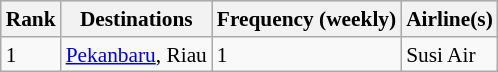<table class="wikitable sortable" style="font-size:89%;" cellpadding=4>
<tr bgcolor="#DDDDDD">
<th>Rank</th>
<th>Destinations</th>
<th>Frequency (weekly)</th>
<th>Airline(s)</th>
</tr>
<tr>
<td>1</td>
<td><a href='#'>Pekanbaru</a>, Riau</td>
<td>1</td>
<td>Susi Air</td>
</tr>
</table>
